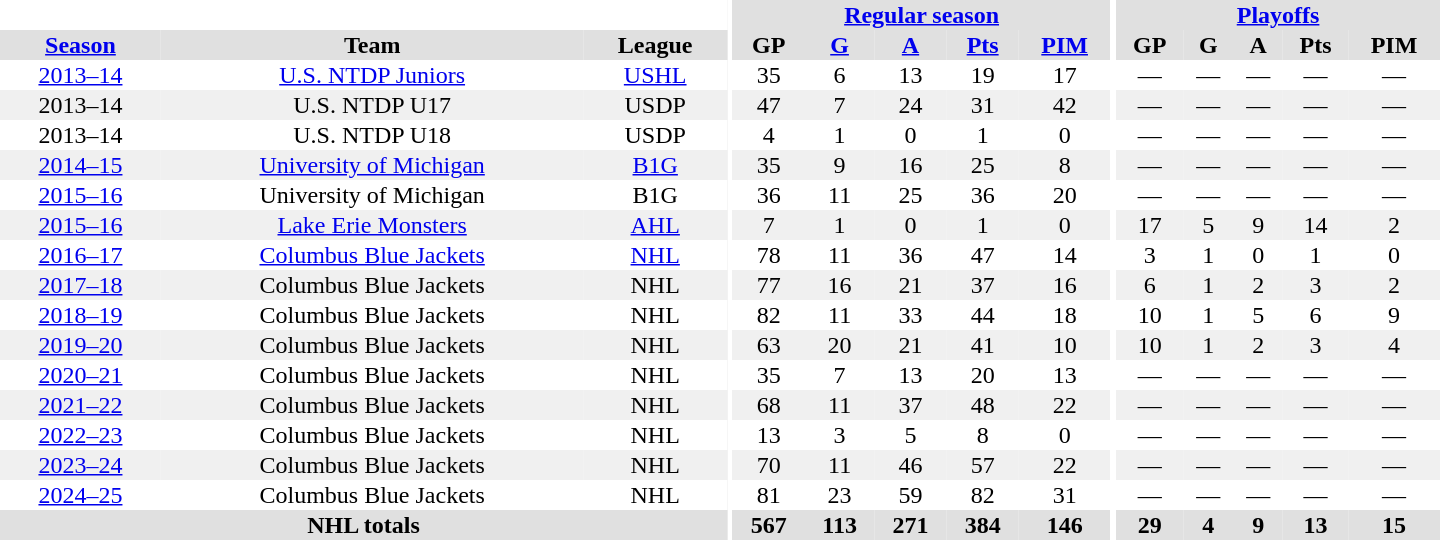<table border="0" cellpadding="1" cellspacing="0" style="text-align:center; width:60em">
<tr bgcolor="#e0e0e0">
<th colspan="3" bgcolor="#ffffff"></th>
<th rowspan="99" bgcolor="#ffffff"></th>
<th colspan="5"><a href='#'>Regular season</a></th>
<th rowspan="99" bgcolor="#ffffff"></th>
<th colspan="5"><a href='#'>Playoffs</a></th>
</tr>
<tr bgcolor="#e0e0e0">
<th><a href='#'>Season</a></th>
<th>Team</th>
<th>League</th>
<th>GP</th>
<th><a href='#'>G</a></th>
<th><a href='#'>A</a></th>
<th><a href='#'>Pts</a></th>
<th><a href='#'>PIM</a></th>
<th>GP</th>
<th>G</th>
<th>A</th>
<th>Pts</th>
<th>PIM</th>
</tr>
<tr>
<td><a href='#'>2013–14</a></td>
<td><a href='#'>U.S. NTDP Juniors</a></td>
<td><a href='#'>USHL</a></td>
<td>35</td>
<td>6</td>
<td>13</td>
<td>19</td>
<td>17</td>
<td>—</td>
<td>—</td>
<td>—</td>
<td>—</td>
<td>—</td>
</tr>
<tr bgcolor="#f0f0f0">
<td>2013–14</td>
<td>U.S. NTDP U17</td>
<td>USDP</td>
<td>47</td>
<td>7</td>
<td>24</td>
<td>31</td>
<td>42</td>
<td>—</td>
<td>—</td>
<td>—</td>
<td>—</td>
<td>—</td>
</tr>
<tr>
<td>2013–14</td>
<td>U.S. NTDP U18</td>
<td>USDP</td>
<td>4</td>
<td>1</td>
<td>0</td>
<td>1</td>
<td>0</td>
<td>—</td>
<td>—</td>
<td>—</td>
<td>—</td>
<td>—</td>
</tr>
<tr bgcolor="#f0f0f0">
<td><a href='#'>2014–15</a></td>
<td><a href='#'>University of Michigan</a></td>
<td><a href='#'>B1G</a></td>
<td>35</td>
<td>9</td>
<td>16</td>
<td>25</td>
<td>8</td>
<td>—</td>
<td>—</td>
<td>—</td>
<td>—</td>
<td>—</td>
</tr>
<tr>
<td><a href='#'>2015–16</a></td>
<td>University of Michigan</td>
<td>B1G</td>
<td>36</td>
<td>11</td>
<td>25</td>
<td>36</td>
<td>20</td>
<td>—</td>
<td>—</td>
<td>—</td>
<td>—</td>
<td>—</td>
</tr>
<tr bgcolor="#f0f0f0">
<td><a href='#'>2015–16</a></td>
<td><a href='#'>Lake Erie Monsters</a></td>
<td><a href='#'>AHL</a></td>
<td>7</td>
<td>1</td>
<td>0</td>
<td>1</td>
<td>0</td>
<td>17</td>
<td>5</td>
<td>9</td>
<td>14</td>
<td>2</td>
</tr>
<tr>
<td><a href='#'>2016–17</a></td>
<td><a href='#'>Columbus Blue Jackets</a></td>
<td><a href='#'>NHL</a></td>
<td>78</td>
<td>11</td>
<td>36</td>
<td>47</td>
<td>14</td>
<td>3</td>
<td>1</td>
<td>0</td>
<td>1</td>
<td>0</td>
</tr>
<tr bgcolor="#f0f0f0">
<td><a href='#'>2017–18</a></td>
<td>Columbus Blue Jackets</td>
<td>NHL</td>
<td>77</td>
<td>16</td>
<td>21</td>
<td>37</td>
<td>16</td>
<td>6</td>
<td>1</td>
<td>2</td>
<td>3</td>
<td>2</td>
</tr>
<tr>
<td><a href='#'>2018–19</a></td>
<td>Columbus Blue Jackets</td>
<td>NHL</td>
<td>82</td>
<td>11</td>
<td>33</td>
<td>44</td>
<td>18</td>
<td>10</td>
<td>1</td>
<td>5</td>
<td>6</td>
<td>9</td>
</tr>
<tr bgcolor="#f0f0f0">
<td><a href='#'>2019–20</a></td>
<td>Columbus Blue Jackets</td>
<td>NHL</td>
<td>63</td>
<td>20</td>
<td>21</td>
<td>41</td>
<td>10</td>
<td>10</td>
<td>1</td>
<td>2</td>
<td>3</td>
<td>4</td>
</tr>
<tr>
<td><a href='#'>2020–21</a></td>
<td>Columbus Blue Jackets</td>
<td>NHL</td>
<td>35</td>
<td>7</td>
<td>13</td>
<td>20</td>
<td>13</td>
<td>—</td>
<td>—</td>
<td>—</td>
<td>—</td>
<td>—</td>
</tr>
<tr bgcolor="#f0f0f0">
<td><a href='#'>2021–22</a></td>
<td>Columbus Blue Jackets</td>
<td>NHL</td>
<td>68</td>
<td>11</td>
<td>37</td>
<td>48</td>
<td>22</td>
<td>—</td>
<td>—</td>
<td>—</td>
<td>—</td>
<td>—</td>
</tr>
<tr>
<td><a href='#'>2022–23</a></td>
<td>Columbus Blue Jackets</td>
<td>NHL</td>
<td>13</td>
<td>3</td>
<td>5</td>
<td>8</td>
<td>0</td>
<td>—</td>
<td>—</td>
<td>—</td>
<td>—</td>
<td>—</td>
</tr>
<tr bgcolor="#f0f0f0">
<td><a href='#'>2023–24</a></td>
<td>Columbus Blue Jackets</td>
<td>NHL</td>
<td>70</td>
<td>11</td>
<td>46</td>
<td>57</td>
<td>22</td>
<td>—</td>
<td>—</td>
<td>—</td>
<td>—</td>
<td>—</td>
</tr>
<tr>
<td><a href='#'>2024–25</a></td>
<td>Columbus Blue Jackets</td>
<td>NHL</td>
<td>81</td>
<td>23</td>
<td>59</td>
<td>82</td>
<td>31</td>
<td>—</td>
<td>—</td>
<td>—</td>
<td>—</td>
<td>—</td>
</tr>
<tr style="background:#e0e0e0;">
<th colspan="3">NHL totals</th>
<th>567</th>
<th>113</th>
<th>271</th>
<th>384</th>
<th>146</th>
<th>29</th>
<th>4</th>
<th>9</th>
<th>13</th>
<th>15</th>
</tr>
</table>
